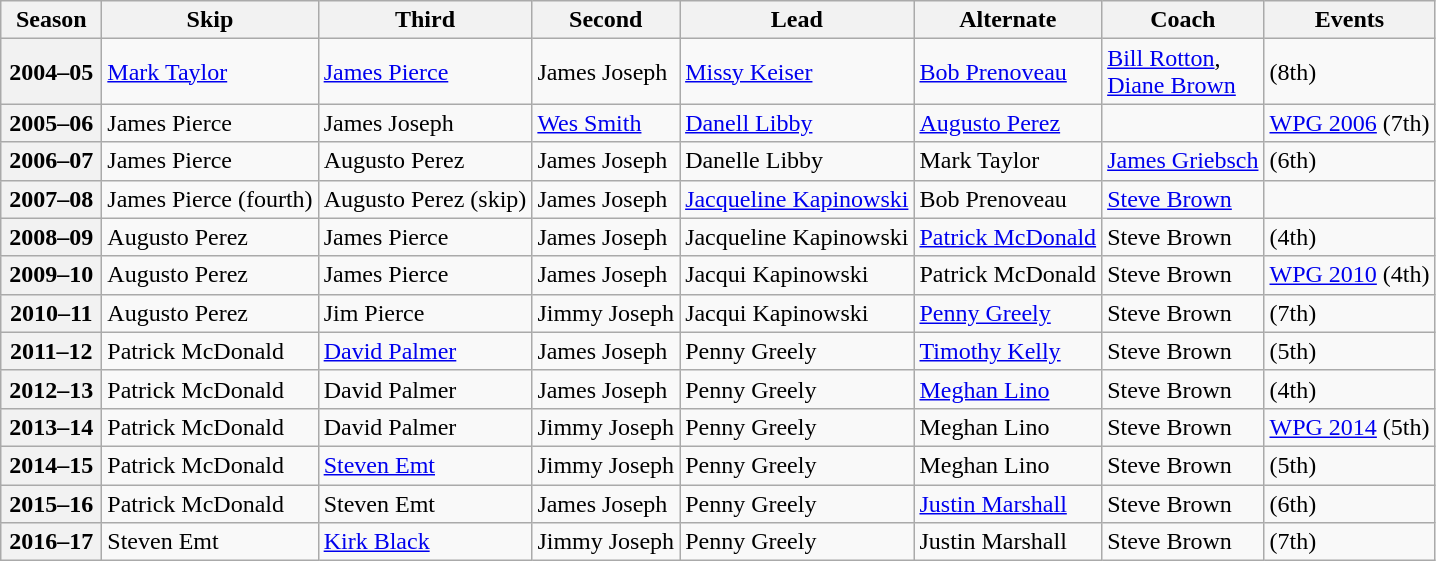<table class="wikitable">
<tr>
<th scope="col" width=60>Season</th>
<th scope="col">Skip</th>
<th scope="col">Third</th>
<th scope="col">Second</th>
<th scope="col">Lead</th>
<th scope="col">Alternate</th>
<th scope="col">Coach</th>
<th scope="col">Events</th>
</tr>
<tr>
<th scope="row">2004–05</th>
<td><a href='#'>Mark Taylor</a></td>
<td><a href='#'>James Pierce</a></td>
<td>James Joseph</td>
<td><a href='#'>Missy Keiser</a></td>
<td><a href='#'>Bob Prenoveau</a></td>
<td><a href='#'>Bill Rotton</a>,<br><a href='#'>Diane Brown</a></td>
<td> (8th)</td>
</tr>
<tr>
<th scope="row">2005–06</th>
<td>James Pierce</td>
<td>James Joseph</td>
<td><a href='#'>Wes Smith</a></td>
<td><a href='#'>Danell Libby</a></td>
<td><a href='#'>Augusto Perez</a></td>
<td></td>
<td><a href='#'>WPG 2006</a> (7th)</td>
</tr>
<tr>
<th scope="row">2006–07</th>
<td>James Pierce</td>
<td>Augusto Perez</td>
<td>James Joseph</td>
<td>Danelle Libby</td>
<td>Mark Taylor</td>
<td><a href='#'>James Griebsch</a></td>
<td> (6th)</td>
</tr>
<tr>
<th scope="row">2007–08</th>
<td>James Pierce (fourth)</td>
<td>Augusto Perez (skip)</td>
<td>James Joseph</td>
<td><a href='#'>Jacqueline Kapinowski</a></td>
<td>Bob Prenoveau</td>
<td><a href='#'>Steve Brown</a></td>
<td> </td>
</tr>
<tr>
<th scope="row">2008–09</th>
<td>Augusto Perez</td>
<td>James Pierce</td>
<td>James Joseph</td>
<td>Jacqueline Kapinowski</td>
<td><a href='#'>Patrick McDonald</a></td>
<td>Steve Brown</td>
<td> (4th)</td>
</tr>
<tr>
<th scope="row">2009–10</th>
<td>Augusto Perez</td>
<td>James Pierce</td>
<td>James Joseph</td>
<td>Jacqui Kapinowski</td>
<td>Patrick McDonald</td>
<td>Steve Brown</td>
<td><a href='#'>WPG 2010</a> (4th)</td>
</tr>
<tr>
<th scope="row">2010–11</th>
<td>Augusto Perez</td>
<td>Jim Pierce</td>
<td>Jimmy Joseph</td>
<td>Jacqui Kapinowski</td>
<td><a href='#'>Penny Greely</a></td>
<td>Steve Brown</td>
<td> (7th)</td>
</tr>
<tr>
<th scope="row">2011–12</th>
<td>Patrick McDonald</td>
<td><a href='#'>David Palmer</a></td>
<td>James Joseph</td>
<td>Penny Greely</td>
<td><a href='#'>Timothy Kelly</a></td>
<td>Steve Brown</td>
<td> (5th)</td>
</tr>
<tr>
<th scope="row">2012–13</th>
<td>Patrick McDonald</td>
<td>David Palmer</td>
<td>James Joseph</td>
<td>Penny Greely</td>
<td><a href='#'>Meghan Lino</a></td>
<td>Steve Brown</td>
<td> (4th)</td>
</tr>
<tr>
<th scope="row">2013–14</th>
<td>Patrick McDonald</td>
<td>David Palmer</td>
<td>Jimmy Joseph</td>
<td>Penny Greely</td>
<td>Meghan Lino</td>
<td>Steve Brown</td>
<td><a href='#'>WPG 2014</a> (5th)</td>
</tr>
<tr>
<th scope="row">2014–15</th>
<td>Patrick McDonald</td>
<td><a href='#'>Steven Emt</a></td>
<td>Jimmy Joseph</td>
<td>Penny Greely</td>
<td>Meghan Lino</td>
<td>Steve Brown</td>
<td> (5th)</td>
</tr>
<tr>
<th scope="row">2015–16</th>
<td>Patrick McDonald</td>
<td>Steven Emt</td>
<td>James Joseph</td>
<td>Penny Greely</td>
<td><a href='#'>Justin Marshall</a></td>
<td>Steve Brown</td>
<td> (6th)</td>
</tr>
<tr>
<th scope="row">2016–17</th>
<td>Steven Emt</td>
<td><a href='#'>Kirk Black</a></td>
<td>Jimmy Joseph</td>
<td>Penny Greely</td>
<td>Justin Marshall</td>
<td>Steve Brown</td>
<td> (7th)</td>
</tr>
</table>
